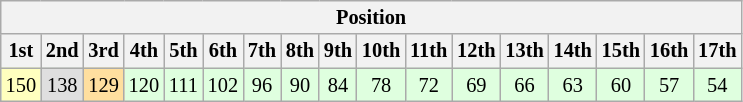<table class="wikitable" style="font-size:85%; text-align:center">
<tr>
<th colspan="26">Position</th>
</tr>
<tr>
<th>1st</th>
<th>2nd</th>
<th>3rd</th>
<th>4th</th>
<th>5th</th>
<th>6th</th>
<th>7th</th>
<th>8th</th>
<th>9th</th>
<th>10th</th>
<th>11th</th>
<th>12th</th>
<th>13th</th>
<th>14th</th>
<th>15th</th>
<th>16th</th>
<th>17th</th>
</tr>
<tr style="background: #dfffdf">
<td style="background: #ffffbf">150</td>
<td style="background: #dfdfdf">138</td>
<td style="background: #ffdf9f">129</td>
<td>120</td>
<td>111</td>
<td>102</td>
<td>96</td>
<td>90</td>
<td>84</td>
<td>78</td>
<td>72</td>
<td>69</td>
<td>66</td>
<td>63</td>
<td>60</td>
<td>57</td>
<td>54</td>
</tr>
</table>
